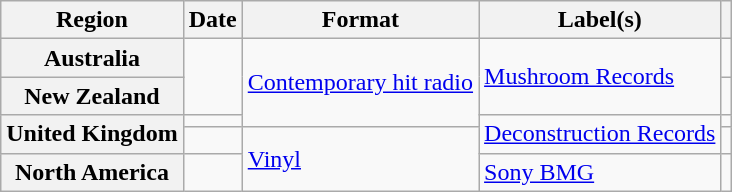<table class="wikitable plainrowheaders">
<tr>
<th scope="col">Region</th>
<th scope="col">Date</th>
<th scope="col">Format</th>
<th scope="col">Label(s)</th>
<th scope="col"></th>
</tr>
<tr>
<th scope="row">Australia</th>
<td rowspan="2"></td>
<td rowspan="3"><a href='#'>Contemporary hit radio</a></td>
<td rowspan="2"><a href='#'>Mushroom Records</a></td>
<td></td>
</tr>
<tr>
<th scope="row">New Zealand</th>
<td></td>
</tr>
<tr>
<th scope="row" rowspan="2">United Kingdom</th>
<td></td>
<td rowspan="2"><a href='#'>Deconstruction Records</a></td>
<td></td>
</tr>
<tr>
<td></td>
<td rowspan="2"><a href='#'>Vinyl</a></td>
</tr>
<tr>
<th scope="row">North America</th>
<td></td>
<td><a href='#'>Sony BMG</a></td>
<td></td>
</tr>
</table>
